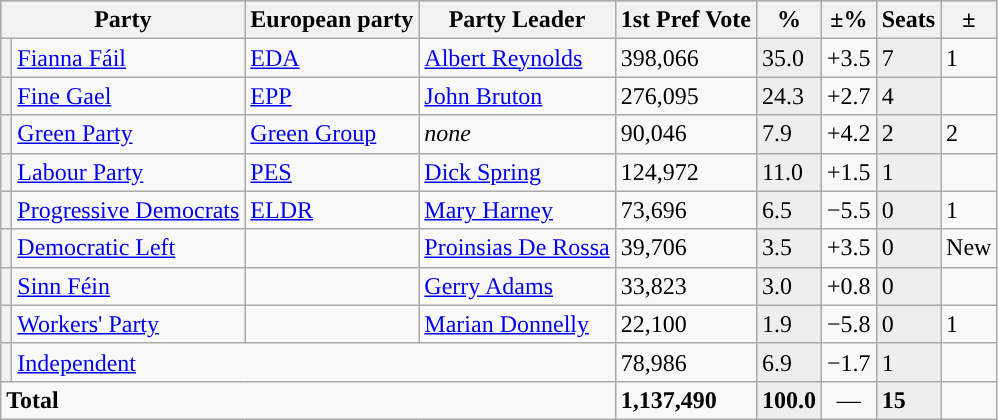<table class="wikitable">
<tr style="background-color:#C9C9C9">
<th colspan=2>Party</th>
<th>European party</th>
<th>Party Leader</th>
<th>1st Pref Vote</th>
<th>%</th>
<th>±%</th>
<th>Seats</th>
<th>±</th>
</tr>
<tr>
<th style="background-color: "></th>
<td><a href='#'>Fianna Fáil</a></td>
<td><a href='#'>EDA</a></td>
<td><a href='#'>Albert Reynolds</a></td>
<td>398,066</td>
<td style="background-color:#EEEEEE">35.0</td>
<td>+3.5</td>
<td style="background-color:#EEEEEE">7</td>
<td>1</td>
</tr>
<tr>
<th style="background-color: "></th>
<td><a href='#'>Fine Gael</a></td>
<td><a href='#'>EPP</a></td>
<td><a href='#'>John Bruton</a></td>
<td>276,095</td>
<td style="background-color:#EEEEEE">24.3</td>
<td>+2.7</td>
<td style="background-color:#EEEEEE">4</td>
<td></td>
</tr>
<tr>
<th style="background-color: "></th>
<td><a href='#'>Green Party</a></td>
<td><a href='#'>Green Group</a></td>
<td><em>none</em></td>
<td>90,046</td>
<td style="background-color:#EEEEEE">7.9</td>
<td>+4.2</td>
<td style="background-color:#EEEEEE">2</td>
<td>2</td>
</tr>
<tr>
<th style="background-color: "></th>
<td><a href='#'>Labour Party</a></td>
<td><a href='#'>PES</a></td>
<td><a href='#'>Dick Spring</a></td>
<td>124,972</td>
<td style="background-color:#EEEEEE">11.0</td>
<td>+1.5</td>
<td style="background-color:#EEEEEE">1</td>
<td></td>
</tr>
<tr>
<th style="background-color: "></th>
<td><a href='#'>Progressive Democrats</a></td>
<td><a href='#'>ELDR</a></td>
<td><a href='#'>Mary Harney</a></td>
<td>73,696</td>
<td style="background-color:#EEEEEE">6.5</td>
<td>−5.5</td>
<td style="background-color:#EEEEEE">0</td>
<td>1</td>
</tr>
<tr>
<th style="background-color: "></th>
<td><a href='#'>Democratic Left</a></td>
<td></td>
<td><a href='#'>Proinsias De Rossa</a></td>
<td>39,706</td>
<td style="background-color:#EEEEEE">3.5</td>
<td>+3.5</td>
<td style="background-color:#EEEEEE">0</td>
<td>New</td>
</tr>
<tr>
<th style="background-color: "></th>
<td><a href='#'>Sinn Féin</a></td>
<td></td>
<td><a href='#'>Gerry Adams</a></td>
<td>33,823</td>
<td style="background-color:#EEEEEE">3.0</td>
<td>+0.8</td>
<td style="background-color:#EEEEEE">0</td>
<td></td>
</tr>
<tr>
<th style="background-color: "></th>
<td><a href='#'>Workers' Party</a></td>
<td></td>
<td><a href='#'>Marian Donnelly</a></td>
<td>22,100</td>
<td style="background-color:#EEEEEE">1.9</td>
<td>−5.8</td>
<td style="background-color:#EEEEEE">0</td>
<td>1</td>
</tr>
<tr>
<th style="background-color: "></th>
<td colspan=3><a href='#'>Independent</a></td>
<td>78,986</td>
<td style="background-color:#EEEEEE">6.9</td>
<td>−1.7</td>
<td style="background-color:#EEEEEE">1</td>
<td></td>
</tr>
<tr>
<td colspan=4><strong>Total</strong></td>
<td><strong>1,137,490</strong></td>
<td style="background-color:#EEEEEE"><strong>100.0</strong></td>
<td align=center>—</td>
<td style="background-color:#EEEEEE"><strong>15</strong></td>
<td align=center></td>
</tr>
</table>
